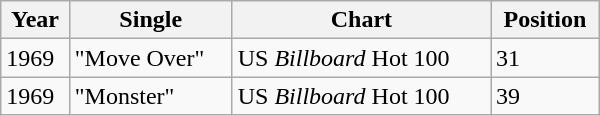<table class="wikitable" width="400px">
<tr>
<th align="left">Year</th>
<th align="left">Single</th>
<th align="left">Chart</th>
<th align="left">Position</th>
</tr>
<tr>
<td align="left">1969</td>
<td align="left">"Move Over"</td>
<td align="left">US <em>Billboard</em> Hot 100</td>
<td align="left">31</td>
</tr>
<tr>
<td align="left">1969</td>
<td align="left">"Monster"</td>
<td align="left">US <em>Billboard</em> Hot 100</td>
<td align="left">39</td>
</tr>
</table>
